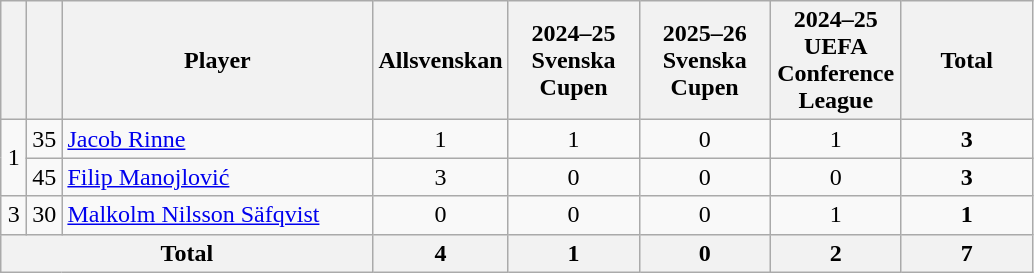<table class="wikitable sortable" style="text-align: center;">
<tr>
<th width=10></th>
<th width=10></th>
<th width=200>Player</th>
<th width=80>Allsvenskan</th>
<th width=80>2024–25 Svenska Cupen</th>
<th width=80>2025–26 Svenska Cupen</th>
<th width=80>2024–25 UEFA Conference League</th>
<th width=80>Total</th>
</tr>
<tr>
<td rowspan="2">1</td>
<td>35</td>
<td align="left"> <a href='#'>Jacob Rinne</a></td>
<td>1</td>
<td>1</td>
<td>0</td>
<td>1</td>
<td><strong>3</strong></td>
</tr>
<tr>
<td>45</td>
<td align="left"> <a href='#'>Filip Manojlović</a></td>
<td>3</td>
<td>0</td>
<td>0</td>
<td>0</td>
<td><strong>3</strong></td>
</tr>
<tr>
<td>3</td>
<td>30</td>
<td align="left"> <a href='#'>Malkolm Nilsson Säfqvist</a></td>
<td>0</td>
<td>0</td>
<td>0</td>
<td>1</td>
<td><strong>1</strong></td>
</tr>
<tr>
<th colspan="3">Total</th>
<th>4</th>
<th>1</th>
<th>0</th>
<th>2</th>
<th>7</th>
</tr>
</table>
